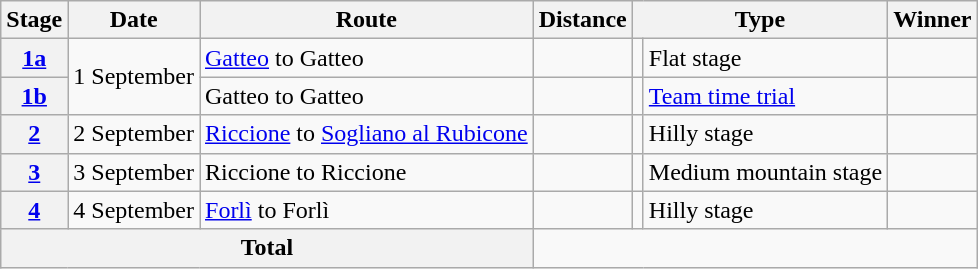<table class="wikitable">
<tr>
<th scope=col>Stage</th>
<th scope=col>Date</th>
<th scope=col>Route</th>
<th scope=col>Distance</th>
<th scope=col colspan="2">Type</th>
<th scope=col>Winner</th>
</tr>
<tr>
<th scope=row><a href='#'>1a</a></th>
<td style="text-align:right;" rowspan="2">1 September</td>
<td><a href='#'>Gatteo</a> to Gatteo</td>
<td style="text-align:center;"></td>
<td></td>
<td>Flat stage</td>
<td></td>
</tr>
<tr>
<th scope=row><a href='#'>1b</a></th>
<td>Gatteo to Gatteo</td>
<td style="text-align:center;"></td>
<td></td>
<td><a href='#'>Team time trial</a></td>
<td></td>
</tr>
<tr>
<th scope=row><a href='#'>2</a></th>
<td style="text-align:right;">2 September</td>
<td><a href='#'>Riccione</a> to <a href='#'>Sogliano al Rubicone</a></td>
<td style="text-align:center;"></td>
<td></td>
<td>Hilly stage</td>
<td></td>
</tr>
<tr>
<th scope="row"><a href='#'>3</a></th>
<td style="text-align:right;">3 September</td>
<td>Riccione to Riccione</td>
<td style="text-align:center;"></td>
<td></td>
<td>Medium mountain stage</td>
<td></td>
</tr>
<tr>
<th scope="row"><a href='#'>4</a></th>
<td style="text-align:right;">4 September</td>
<td><a href='#'>Forlì</a> to Forlì</td>
<td style="text-align:center;"></td>
<td></td>
<td>Hilly stage</td>
<td></td>
</tr>
<tr>
<th colspan="3">Total</th>
<td colspan="4" style="text-align:center;"></td>
</tr>
</table>
